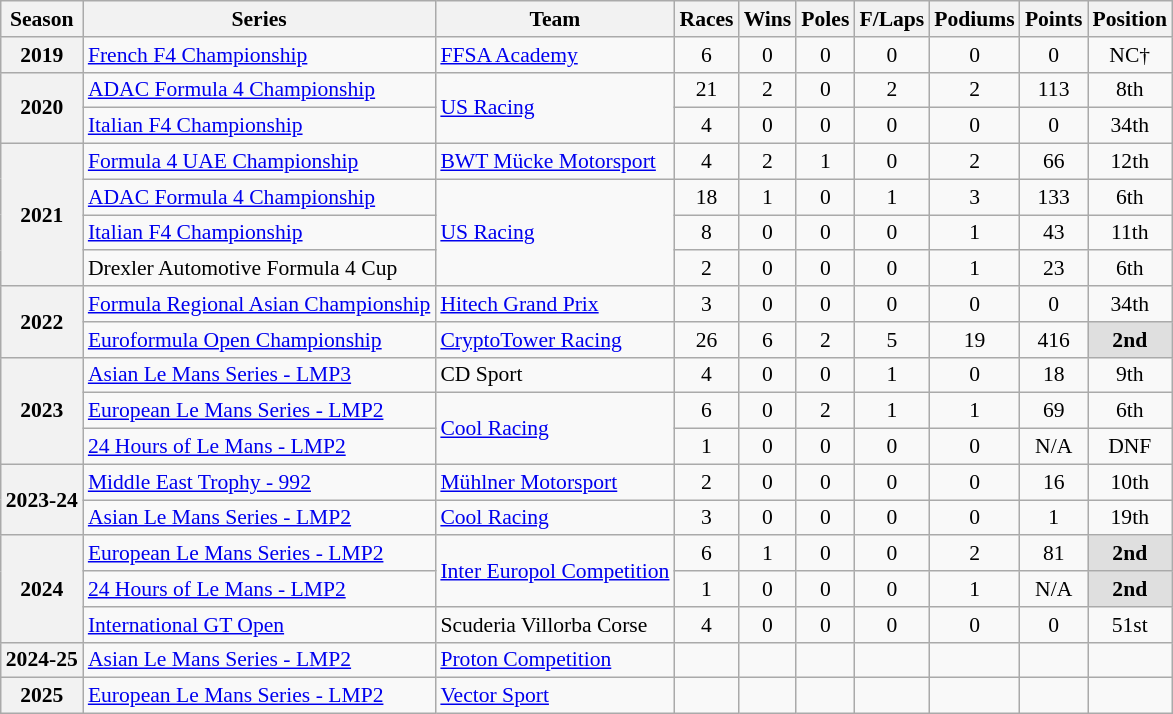<table class="wikitable" style="font-size: 90%; text-align:center">
<tr>
<th>Season</th>
<th>Series</th>
<th>Team</th>
<th>Races</th>
<th>Wins</th>
<th>Poles</th>
<th>F/Laps</th>
<th>Podiums</th>
<th>Points</th>
<th>Position</th>
</tr>
<tr>
<th>2019</th>
<td align="left"><a href='#'>French F4 Championship</a></td>
<td align="left"><a href='#'>FFSA Academy</a></td>
<td>6</td>
<td>0</td>
<td>0</td>
<td>0</td>
<td>0</td>
<td>0</td>
<td>NC†</td>
</tr>
<tr>
<th rowspan="2">2020</th>
<td align="left"><a href='#'>ADAC Formula 4 Championship</a></td>
<td rowspan="2" align="left"><a href='#'>US Racing</a></td>
<td>21</td>
<td>2</td>
<td>0</td>
<td>2</td>
<td>2</td>
<td>113</td>
<td>8th</td>
</tr>
<tr>
<td align="left"><a href='#'>Italian F4 Championship</a></td>
<td>4</td>
<td>0</td>
<td>0</td>
<td>0</td>
<td>0</td>
<td>0</td>
<td>34th</td>
</tr>
<tr>
<th rowspan="4">2021</th>
<td align="left"><a href='#'>Formula 4 UAE Championship</a></td>
<td align="left"><a href='#'>BWT Mücke Motorsport</a></td>
<td>4</td>
<td>2</td>
<td>1</td>
<td>0</td>
<td>2</td>
<td>66</td>
<td>12th</td>
</tr>
<tr>
<td align="left"><a href='#'>ADAC Formula 4 Championship</a></td>
<td rowspan="3" align="left"><a href='#'>US Racing</a></td>
<td>18</td>
<td>1</td>
<td>0</td>
<td>1</td>
<td>3</td>
<td>133</td>
<td>6th</td>
</tr>
<tr>
<td align="left"><a href='#'>Italian F4 Championship</a></td>
<td>8</td>
<td>0</td>
<td>0</td>
<td>0</td>
<td>1</td>
<td>43</td>
<td>11th</td>
</tr>
<tr>
<td align="left">Drexler Automotive Formula 4 Cup</td>
<td>2</td>
<td>0</td>
<td>0</td>
<td>0</td>
<td>1</td>
<td>23</td>
<td>6th</td>
</tr>
<tr>
<th rowspan="2">2022</th>
<td align="left"><a href='#'>Formula Regional Asian Championship</a></td>
<td align="left"><a href='#'>Hitech Grand Prix</a></td>
<td>3</td>
<td>0</td>
<td>0</td>
<td>0</td>
<td>0</td>
<td>0</td>
<td>34th</td>
</tr>
<tr>
<td align="left"><a href='#'>Euroformula Open Championship</a></td>
<td align="left"><a href='#'>CryptoTower Racing</a></td>
<td>26</td>
<td>6</td>
<td>2</td>
<td>5</td>
<td>19</td>
<td>416</td>
<td style="background:#DFDFDF;"><strong>2nd</strong></td>
</tr>
<tr>
<th rowspan="3">2023</th>
<td align=left><a href='#'>Asian Le Mans Series - LMP3</a></td>
<td align=left>CD Sport</td>
<td>4</td>
<td>0</td>
<td>0</td>
<td>1</td>
<td>0</td>
<td>18</td>
<td>9th</td>
</tr>
<tr>
<td align=left><a href='#'>European Le Mans Series - LMP2</a></td>
<td rowspan="2" align="left"><a href='#'>Cool Racing</a></td>
<td>6</td>
<td>0</td>
<td>2</td>
<td>1</td>
<td>1</td>
<td>69</td>
<td>6th</td>
</tr>
<tr>
<td align=left><a href='#'>24 Hours of Le Mans - LMP2</a></td>
<td>1</td>
<td>0</td>
<td>0</td>
<td>0</td>
<td>0</td>
<td>N/A</td>
<td>DNF</td>
</tr>
<tr>
<th rowspan="2">2023-24</th>
<td align=left><a href='#'>Middle East Trophy - 992</a></td>
<td align=left><a href='#'>Mühlner Motorsport</a></td>
<td>2</td>
<td>0</td>
<td>0</td>
<td>0</td>
<td>0</td>
<td>16</td>
<td>10th</td>
</tr>
<tr>
<td align=left><a href='#'>Asian Le Mans Series - LMP2</a></td>
<td align=left><a href='#'>Cool Racing</a></td>
<td>3</td>
<td>0</td>
<td>0</td>
<td>0</td>
<td>0</td>
<td>1</td>
<td>19th</td>
</tr>
<tr>
<th rowspan="3">2024</th>
<td align=left><a href='#'>European Le Mans Series - LMP2</a></td>
<td align=left rowspan="2"><a href='#'>Inter Europol Competition</a></td>
<td>6</td>
<td>1</td>
<td>0</td>
<td>0</td>
<td>2</td>
<td>81</td>
<td style="background:#DFDFDF;"><strong>2nd</strong></td>
</tr>
<tr>
<td align=left><a href='#'>24 Hours of Le Mans - LMP2</a></td>
<td>1</td>
<td>0</td>
<td>0</td>
<td>0</td>
<td>1</td>
<td>N/A</td>
<td style="background:#DFDFDF;"><strong>2nd</strong></td>
</tr>
<tr>
<td align=left><a href='#'>International GT Open</a></td>
<td align=left>Scuderia Villorba Corse</td>
<td>4</td>
<td>0</td>
<td>0</td>
<td>0</td>
<td>0</td>
<td>0</td>
<td>51st</td>
</tr>
<tr>
<th>2024-25</th>
<td align=left><a href='#'>Asian Le Mans Series - LMP2</a></td>
<td align=left><a href='#'>Proton Competition</a></td>
<td></td>
<td></td>
<td></td>
<td></td>
<td></td>
<td></td>
<td></td>
</tr>
<tr>
<th>2025</th>
<td align=left><a href='#'>European Le Mans Series - LMP2</a></td>
<td align=left><a href='#'>Vector Sport</a></td>
<td></td>
<td></td>
<td></td>
<td></td>
<td></td>
<td></td>
<td></td>
</tr>
</table>
